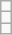<table class="wikitable">
<tr>
<td></td>
</tr>
<tr>
<td></td>
</tr>
<tr>
<td></td>
</tr>
</table>
